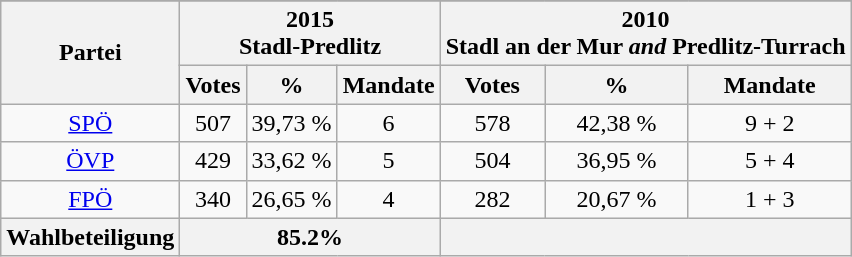<table class="wikitable" style=text-align:center>
<tr>
</tr>
<tr class="hintergrundfarbe9">
<th rowspan="2">Partei</th>
<th colspan="3">2015<br>Stadl-Predlitz</th>
<th colspan="3">2010<br>Stadl an der Mur <em>and</em> Predlitz-Turrach</th>
</tr>
<tr class="hintergrundfarbe9">
<th>Votes</th>
<th>%</th>
<th>Mandate</th>
<th>Votes</th>
<th>%</th>
<th>Mandate</th>
</tr>
<tr>
<td><a href='#'>SPÖ</a></td>
<td>507</td>
<td>39,73 %</td>
<td>6</td>
<td>578</td>
<td>42,38 %</td>
<td>9 + 2</td>
</tr>
<tr>
<td><a href='#'>ÖVP</a></td>
<td>429</td>
<td>33,62 %</td>
<td>5</td>
<td>504</td>
<td>36,95 %</td>
<td>5 + 4</td>
</tr>
<tr>
<td><a href='#'>FPÖ</a></td>
<td>340</td>
<td>26,65 %</td>
<td>4</td>
<td>282</td>
<td>20,67 %</td>
<td>1 + 3</td>
</tr>
<tr class="hintergrundfarbe9">
<th>Wahlbeteiligung</th>
<th colspan="3">85.2%</th>
<th colspan="3"></th>
</tr>
</table>
